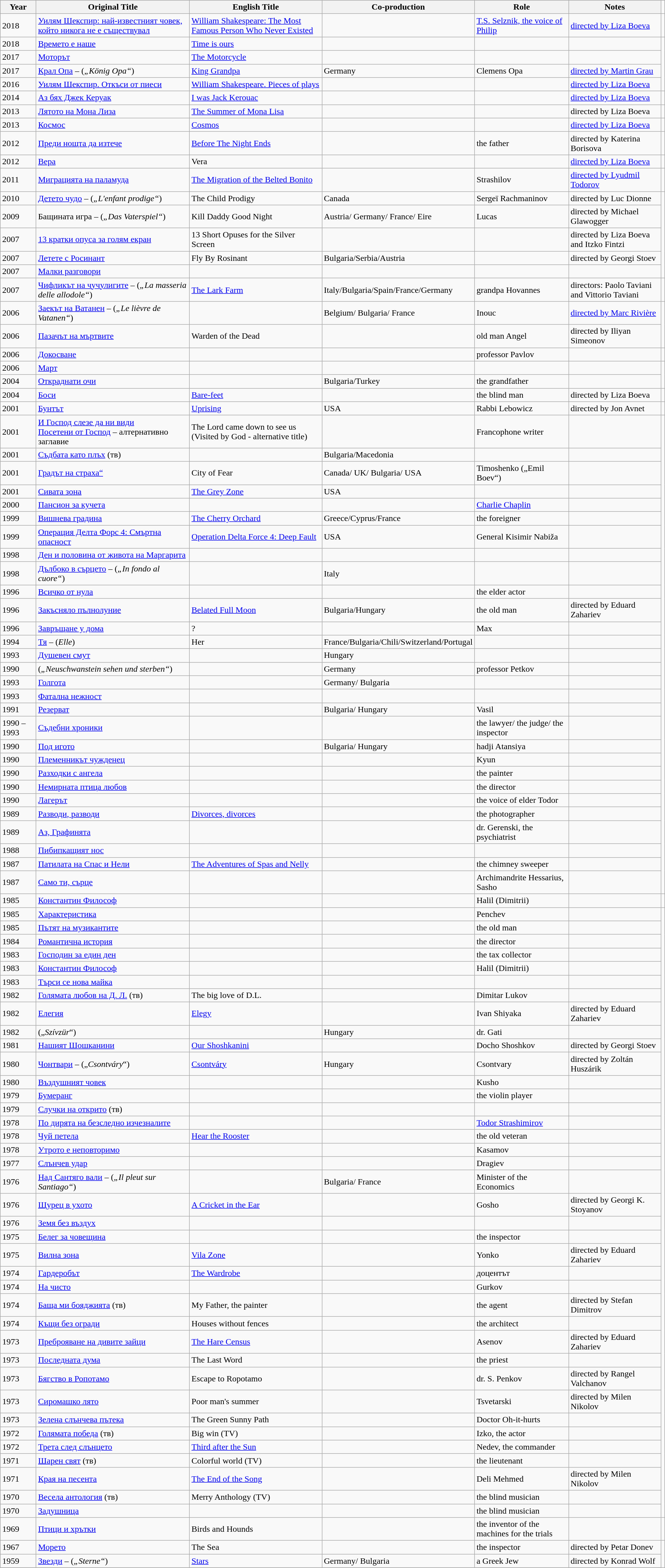<table class="wikitable">
<tr bgcolor="#cccccc">
<th>Year</th>
<th>Original Title</th>
<th>English Title</th>
<th>Co-production</th>
<th>Role</th>
<th>Notes <br></th>
</tr>
<tr>
<td>2018</td>
<td><a href='#'>Уилям Шекспир: най-известният човек, който никога не е съществувал</a></td>
<td><a href='#'>William Shakespeare: The Most Famous Person Who Never Existed</a></td>
<td></td>
<td><a href='#'>T.S. Selznik, the voice of Philip</a></td>
<td><a href='#'>directed by Liza Boeva</a></td>
<td></td>
</tr>
<tr>
<td>2018</td>
<td><a href='#'>Времето е наше</a></td>
<td><a href='#'>Time is ours</a></td>
<td></td>
<td></td>
<td></td>
</tr>
<tr>
<td>2017</td>
<td><a href='#'>Моторът</a></td>
<td><a href='#'>The Motorcycle</a></td>
<td></td>
<td></td>
<td></td>
</tr>
<tr>
<td>2017</td>
<td><a href='#'>Крал Опа</a> – (<em>„König Opa“</em>)</td>
<td><a href='#'>King Grandpa</a></td>
<td>Germany</td>
<td>Clemens Opa</td>
<td><a href='#'>directed by Martin Grau</a></td>
</tr>
<tr>
<td>2016</td>
<td><a href='#'>Уилям Шекспир. Откъси от пиеси</a></td>
<td><a href='#'>William Shakespeare. Pieces of plays</a></td>
<td></td>
<td></td>
<td><a href='#'>directed by Liza Boeva</a></td>
</tr>
<tr>
<td>2014</td>
<td><a href='#'>Аз бях Джек Керуак</a></td>
<td><a href='#'>I was Jack Kerouac</a></td>
<td></td>
<td></td>
<td><a href='#'>directed by Liza Boeva</a></td>
<td></td>
</tr>
<tr>
<td>2013</td>
<td><a href='#'>Лятото на Мона Лиза</a></td>
<td><a href='#'>The Summer of Mona Lisa</a></td>
<td></td>
<td></td>
<td>directed by Liza Boeva</td>
<td></td>
</tr>
<tr>
<td>2013</td>
<td><a href='#'>Космос</a></td>
<td><a href='#'>Cosmos</a></td>
<td></td>
<td></td>
<td><a href='#'>directed by Liza Boeva</a></td>
<td></td>
</tr>
<tr>
<td>2012</td>
<td><a href='#'>Преди нощта да изтече</a></td>
<td><a href='#'>Before The Night Ends</a></td>
<td></td>
<td>the father</td>
<td>directed by Katerina Borisova</td>
</tr>
<tr>
<td>2012</td>
<td><a href='#'>Вера</a></td>
<td>Vera</td>
<td></td>
<td></td>
<td><a href='#'>directed by Liza Boeva</a></td>
<td></td>
</tr>
<tr>
<td>2011</td>
<td><a href='#'>Миграцията на паламуда</a></td>
<td><a href='#'>The Migration of the Belted Bonito</a></td>
<td></td>
<td>Strashilov</td>
<td><a href='#'>directed by Lyudmil Todorov</a></td>
<td></td>
</tr>
<tr>
<td>2010</td>
<td><a href='#'>Детето чудо</a> – (<em>„L'enfant prodige“</em>)</td>
<td>The Child Prodigy</td>
<td>Canada</td>
<td>Sergeï Rachmaninov</td>
<td>directed by Luc Dionne</td>
</tr>
<tr>
<td>2009</td>
<td>Бащината игра – (<em>„Das Vaterspiel“</em>)</td>
<td>Kill Daddy Good Night</td>
<td>Austria/ Germany/ France/ Eire</td>
<td>Lucas</td>
<td>directed by Michael Glawogger</td>
</tr>
<tr>
<td>2007</td>
<td><a href='#'>13 кратки опуса за голям екран</a></td>
<td>13 Short Opuses for the Silver Screen</td>
<td></td>
<td></td>
<td>directed by Liza Boeva and Itzko Fintzi</td>
</tr>
<tr>
<td>2007</td>
<td><a href='#'>Летете с Росинант</a></td>
<td>Fly By Rosinant</td>
<td>Bulgaria/Serbia/Austria</td>
<td></td>
<td>directed by Georgi Stoev</td>
</tr>
<tr>
<td>2007</td>
<td><a href='#'>Малки разговори</a></td>
<td></td>
<td></td>
<td></td>
<td></td>
</tr>
<tr>
<td>2007</td>
<td><a href='#'>Чифликът на чучулигите</a> – (<em>„La masseria delle allodole“</em>)</td>
<td><a href='#'>The Lark Farm</a></td>
<td>Italy/Bulgaria/Spain/France/Germany</td>
<td>grandpa Hovannes</td>
<td>directors: Paolo Taviani and Vittorio Taviani</td>
<td></td>
</tr>
<tr>
<td>2006</td>
<td><a href='#'>Заекът на Ватанен</a> – (<em>„Le lièvre de Vatanen“</em>)</td>
<td></td>
<td>Belgium/ Bulgaria/ France</td>
<td>Inouc</td>
<td><a href='#'>directed by Marc Rivière</a></td>
</tr>
<tr>
<td>2006</td>
<td><a href='#'>Пазачът на мъртвите</a></td>
<td>Warden of the Dead</td>
<td></td>
<td>old man Angel</td>
<td>directed by Iliyan Simeonov</td>
</tr>
<tr>
<td>2006</td>
<td><a href='#'>Докосване</a></td>
<td></td>
<td></td>
<td>professor Pavlov</td>
<td></td>
<td></td>
</tr>
<tr>
<td>2006</td>
<td><a href='#'>Март</a></td>
<td></td>
<td></td>
<td></td>
<td></td>
</tr>
<tr>
<td>2004</td>
<td><a href='#'>Откраднати очи</a></td>
<td></td>
<td>Bulgaria/Turkey</td>
<td>the grandfather</td>
<td></td>
</tr>
<tr>
<td>2004</td>
<td><a href='#'>Боси</a></td>
<td><a href='#'>Bare-feet</a></td>
<td></td>
<td>the blind man</td>
<td>directed by Liza Boeva</td>
<td></td>
</tr>
<tr>
<td>2001</td>
<td><a href='#'>Бунтът</a></td>
<td><a href='#'>Uprising</a></td>
<td>USA</td>
<td>Rabbi Lebowicz</td>
<td>directed by Jon Avnet</td>
<td></td>
</tr>
<tr>
<td>2001</td>
<td><a href='#'>И Господ слезе да ни види</a><br><a href='#'>Посетени от Господ</a> – алтернативно заглавие</td>
<td>The Lord came down to see us (Visited by God - alternative title)</td>
<td></td>
<td>Francophone writer</td>
<td></td>
</tr>
<tr>
<td>2001</td>
<td><a href='#'>Съдбата като плъх</a> (тв)</td>
<td></td>
<td>Bulgaria/Macedonia</td>
<td></td>
<td></td>
</tr>
<tr>
<td>2001</td>
<td><a href='#'>Градът на страха“</a></td>
<td>City of Fear</td>
<td>Canada/ UK/ Bulgaria/ USA</td>
<td>Timoshenko („Emil Boev“)</td>
<td></td>
</tr>
<tr>
<td>2001</td>
<td><a href='#'>Сивата зона</a></td>
<td><a href='#'>The Grey Zone</a></td>
<td>USA</td>
<td></td>
<td></td>
</tr>
<tr>
<td>2000</td>
<td><a href='#'>Пансион за кучета</a></td>
<td></td>
<td></td>
<td><a href='#'>Charlie Chaplin</a></td>
<td></td>
</tr>
<tr>
<td>1999</td>
<td><a href='#'>Вишнева градина</a> </td>
<td><a href='#'>The Cherry Orchard</a></td>
<td>Greece/Cyprus/France</td>
<td>the foreigner</td>
<td></td>
</tr>
<tr>
<td>1999</td>
<td><a href='#'>Операция Делта Форс 4: Смъртна опасност</a></td>
<td><a href='#'>Operation Delta Force 4: Deep Fault</a></td>
<td>USA</td>
<td>General Kisimir Nabiža</td>
<td></td>
</tr>
<tr>
<td>1998</td>
<td><a href='#'>Ден и половина от живота на Маргарита</a></td>
<td></td>
<td></td>
<td></td>
<td></td>
</tr>
<tr>
<td>1998</td>
<td><a href='#'>Дълбоко в сърцето</a> – (<em>„In fondo al cuore“</em>)</td>
<td></td>
<td>Italy</td>
<td></td>
<td></td>
</tr>
<tr>
<td>1996</td>
<td><a href='#'>Всичко от нула</a></td>
<td></td>
<td></td>
<td>the elder actor</td>
<td></td>
</tr>
<tr>
<td>1996</td>
<td><a href='#'>Закъсняло пълнолуние</a></td>
<td><a href='#'>Belated Full Moon</a></td>
<td>Bulgaria/Hungary</td>
<td>the old man</td>
<td>directed by Eduard Zahariev</td>
</tr>
<tr>
<td>1996</td>
<td><a href='#'>Завръщане у дома</a></td>
<td>?</td>
<td></td>
<td>Max</td>
<td></td>
</tr>
<tr>
<td>1994</td>
<td><a href='#'>Тя</a> – (<em>Elle</em>)</td>
<td>Her</td>
<td>France/Bulgaria/Chili/Switzerland/Portugal</td>
<td></td>
<td></td>
</tr>
<tr>
<td>1993</td>
<td><a href='#'>Душевен смут</a></td>
<td></td>
<td>Hungary</td>
<td></td>
<td></td>
</tr>
<tr>
<td>1990</td>
<td>(<em>„Neuschwanstein sehen und sterben“</em>)</td>
<td></td>
<td>Germany</td>
<td>professor Petkov</td>
<td></td>
</tr>
<tr>
<td>1993</td>
<td><a href='#'>Голгота</a></td>
<td></td>
<td>Germany/ Bulgaria</td>
<td></td>
<td></td>
</tr>
<tr>
<td>1993</td>
<td><a href='#'>Фатална нежност</a></td>
<td></td>
<td></td>
<td></td>
<td></td>
</tr>
<tr>
<td>1991</td>
<td><a href='#'>Резерват</a></td>
<td></td>
<td>Bulgaria/ Hungary</td>
<td>Vasil</td>
<td></td>
</tr>
<tr>
<td>1990 – 1993</td>
<td><a href='#'>Съдебни хроники</a></td>
<td></td>
<td></td>
<td>the lawyer/ the judge/ the inspector</td>
<td></td>
</tr>
<tr>
<td>1990</td>
<td><a href='#'>Под игото</a></td>
<td></td>
<td>Bulgaria/ Hungary</td>
<td>hadji Atansiya</td>
<td></td>
</tr>
<tr>
<td>1990</td>
<td><a href='#'>Племенникът чужденец</a></td>
<td></td>
<td></td>
<td>Kyun</td>
<td></td>
</tr>
<tr>
<td>1990</td>
<td><a href='#'>Разходки с ангела</a></td>
<td></td>
<td></td>
<td>the painter</td>
<td></td>
</tr>
<tr>
<td>1990</td>
<td><a href='#'>Немирната птица любов</a></td>
<td></td>
<td></td>
<td>the director</td>
<td></td>
</tr>
<tr>
<td>1990</td>
<td><a href='#'>Лагерът</a></td>
<td></td>
<td></td>
<td>the voice of elder Todor</td>
<td></td>
</tr>
<tr>
<td>1989</td>
<td><a href='#'>Разводи, разводи</a></td>
<td><a href='#'>Divorces, divorces</a></td>
<td></td>
<td>the photographer</td>
<td></td>
</tr>
<tr>
<td>1989</td>
<td><a href='#'>Аз, Графинята</a></td>
<td></td>
<td></td>
<td>dr. Gerenski, the psychiatrist</td>
<td></td>
</tr>
<tr>
<td>1988</td>
<td><a href='#'>Пибипкащият нос</a></td>
<td></td>
<td></td>
<td></td>
<td></td>
</tr>
<tr>
<td>1987</td>
<td><a href='#'>Патилата на Спас и Нели</a></td>
<td><a href='#'>The Adventures of Spas and Nelly</a></td>
<td></td>
<td>the chimney sweeper</td>
<td></td>
</tr>
<tr>
<td>1987</td>
<td><a href='#'>Само ти, сърце</a></td>
<td></td>
<td></td>
<td>Archimandrite Hessarius, Sasho</td>
<td></td>
</tr>
<tr>
<td>1985</td>
<td><a href='#'>Константин Философ</a></td>
<td></td>
<td></td>
<td>Halil (Dimitrii)</td>
<td></td>
<td></td>
</tr>
<tr>
<td>1985</td>
<td><a href='#'>Характеристика</a></td>
<td></td>
<td></td>
<td>Penchev</td>
<td></td>
</tr>
<tr>
<td>1985</td>
<td><a href='#'>Пътят на музикантите</a></td>
<td></td>
<td></td>
<td>the old man</td>
<td></td>
</tr>
<tr>
<td>1984</td>
<td><a href='#'>Романтична история</a></td>
<td></td>
<td></td>
<td>the director</td>
<td></td>
</tr>
<tr>
<td>1983</td>
<td><a href='#'>Господин за един ден</a></td>
<td></td>
<td></td>
<td>the tax collector</td>
<td></td>
</tr>
<tr>
<td>1983</td>
<td><a href='#'>Константин Философ</a></td>
<td></td>
<td></td>
<td>Halil (Dimitrii)</td>
<td></td>
</tr>
<tr>
<td>1983</td>
<td><a href='#'>Търси се нова майка</a></td>
<td></td>
<td></td>
<td></td>
<td></td>
</tr>
<tr>
<td>1982</td>
<td><a href='#'>Голямата любов на Д. Л.</a> (тв)</td>
<td>The big love of D.L.</td>
<td></td>
<td>Dimitar Lukov</td>
<td></td>
</tr>
<tr>
<td>1982</td>
<td><a href='#'>Елегия</a></td>
<td><a href='#'>Elegy</a></td>
<td></td>
<td>Ivan Shiyaka</td>
<td>directed by Eduard Zahariev</td>
</tr>
<tr>
<td>1982</td>
<td>(„<em>Szívzür</em>“)</td>
<td></td>
<td>Hungary</td>
<td>dr. Gati</td>
<td></td>
</tr>
<tr>
<td>1981</td>
<td><a href='#'>Нашият Шошканини</a></td>
<td><a href='#'>Our Shoshkanini</a></td>
<td></td>
<td>Docho Shoshkov</td>
<td>directed by Georgi Stoev</td>
</tr>
<tr>
<td>1980</td>
<td><a href='#'>Чонтвари</a> – („<em>Csontváry</em>“)</td>
<td><a href='#'>Csontváry</a></td>
<td>Hungary</td>
<td>Csontvary</td>
<td>directed by Zoltán Huszárik</td>
</tr>
<tr>
<td>1980</td>
<td><a href='#'>Въздушният човек</a></td>
<td></td>
<td></td>
<td>Kusho</td>
<td></td>
</tr>
<tr>
<td>1979</td>
<td><a href='#'>Бумеранг</a></td>
<td></td>
<td></td>
<td>the violin player</td>
<td></td>
</tr>
<tr>
<td>1979</td>
<td><a href='#'>Случки на открито</a> (тв)</td>
<td></td>
<td></td>
<td></td>
<td></td>
</tr>
<tr>
<td>1978</td>
<td><a href='#'>По дирята на безследно изчезналите</a></td>
<td></td>
<td></td>
<td><a href='#'>Todor Strashimirov</a></td>
<td></td>
</tr>
<tr>
<td>1978</td>
<td><a href='#'>Чуй петела</a></td>
<td><a href='#'>Hear the Rooster</a></td>
<td></td>
<td>the old veteran</td>
<td></td>
</tr>
<tr>
<td>1978</td>
<td><a href='#'>Утрото е неповторимо</a></td>
<td></td>
<td></td>
<td>Kasamov</td>
<td></td>
</tr>
<tr>
<td>1977</td>
<td><a href='#'>Слънчев удар</a></td>
<td></td>
<td></td>
<td>Dragiev</td>
<td></td>
</tr>
<tr>
<td>1976</td>
<td><a href='#'>Над Сантяго вали</a> – (<em>„Il pleut sur Santiago“</em>)</td>
<td></td>
<td>Bulgaria/ France</td>
<td>Minister of the Economics</td>
<td></td>
</tr>
<tr>
<td>1976</td>
<td><a href='#'>Щурец в ухото</a></td>
<td><a href='#'>A Cricket in the Ear</a></td>
<td></td>
<td>Gosho</td>
<td>directed by Georgi K. Stoyanov</td>
</tr>
<tr>
<td>1976</td>
<td><a href='#'>Земя без въздух</a></td>
<td></td>
<td></td>
<td></td>
<td></td>
</tr>
<tr>
<td>1975</td>
<td><a href='#'>Белег за човещина</a></td>
<td></td>
<td></td>
<td>the inspector</td>
<td></td>
</tr>
<tr>
<td>1975</td>
<td><a href='#'>Вилна зона</a></td>
<td><a href='#'>Vila Zone</a></td>
<td></td>
<td>Yonko</td>
<td>directed by Eduard Zahariev</td>
</tr>
<tr>
<td>1974</td>
<td><a href='#'>Гардеробът</a></td>
<td><a href='#'>The Wardrobe</a></td>
<td></td>
<td>доцентът</td>
<td></td>
</tr>
<tr>
<td>1974</td>
<td><a href='#'>На чисто</a></td>
<td></td>
<td></td>
<td>Gurkov</td>
<td></td>
</tr>
<tr>
<td>1974</td>
<td><a href='#'>Баща ми бояджията</a> (тв)</td>
<td>My Father, the painter</td>
<td></td>
<td>the agent</td>
<td>directed by Stefan Dimitrov</td>
</tr>
<tr>
<td>1974</td>
<td><a href='#'>Къщи без огради</a></td>
<td>Houses without fences</td>
<td></td>
<td>the architect</td>
<td></td>
</tr>
<tr>
<td>1973</td>
<td><a href='#'>Преброяване на дивите зайци</a></td>
<td><a href='#'>The Hare Census</a></td>
<td></td>
<td>Asenov</td>
<td>directed by Eduard Zahariev</td>
</tr>
<tr>
<td>1973</td>
<td><a href='#'>Последната дума</a></td>
<td>The Last Word</td>
<td></td>
<td>the priest</td>
<td></td>
</tr>
<tr>
<td>1973</td>
<td><a href='#'>Бягство в Ропотамо</a></td>
<td>Escape to Ropotamo</td>
<td></td>
<td>dr. S. Penkov</td>
<td>directed by Rangel Valchanov</td>
</tr>
<tr>
<td>1973</td>
<td><a href='#'>Сиромашко лято</a></td>
<td>Poor man's summer</td>
<td></td>
<td>Tsvetarski</td>
<td>directed by Milen Nikolov</td>
</tr>
<tr>
<td>1973</td>
<td><a href='#'>Зелена слънчева пътека</a></td>
<td>The Green Sunny Path</td>
<td></td>
<td>Doctor Oh-it-hurts</td>
<td></td>
</tr>
<tr>
<td>1972</td>
<td><a href='#'>Голямата победа</a> (тв)</td>
<td>Big win (TV)</td>
<td></td>
<td>Izko, the actor</td>
<td></td>
</tr>
<tr>
<td>1972</td>
<td><a href='#'>Трета след слънцето</a></td>
<td><a href='#'>Third after the Sun</a></td>
<td></td>
<td>Nedev, the commander</td>
<td></td>
</tr>
<tr>
<td>1971</td>
<td><a href='#'>Шарен свят</a> (тв)</td>
<td>Colorful world (TV)</td>
<td></td>
<td>the lieutenant</td>
<td></td>
</tr>
<tr>
<td>1971</td>
<td><a href='#'>Края на песента</a></td>
<td><a href='#'>The End of the Song</a></td>
<td></td>
<td>Deli Mehmed</td>
<td>directed by Milen Nikolov</td>
</tr>
<tr>
<td>1970</td>
<td><a href='#'>Весела антология</a> (тв)</td>
<td>Merry Anthology (TV)</td>
<td></td>
<td>the blind musician</td>
<td></td>
</tr>
<tr>
<td>1970</td>
<td><a href='#'>Задушница</a></td>
<td></td>
<td></td>
<td>the blind musician</td>
<td></td>
</tr>
<tr>
<td>1969</td>
<td><a href='#'>Птици и хрътки</a></td>
<td>Birds and Hounds</td>
<td></td>
<td>the inventor of the machines for the trials</td>
<td></td>
<td></td>
</tr>
<tr>
<td>1967</td>
<td><a href='#'>Морето</a></td>
<td>The Sea</td>
<td></td>
<td>the inspector</td>
<td>directed by Petar Donev</td>
</tr>
<tr>
<td>1959</td>
<td><a href='#'>Звезди</a> – (<em>„Sterne“</em>)</td>
<td><a href='#'>Stars</a></td>
<td>Germany/ Bulgaria</td>
<td>a Greek Jew</td>
<td>directed by Konrad Wolf</td>
</tr>
<tr>
</tr>
</table>
